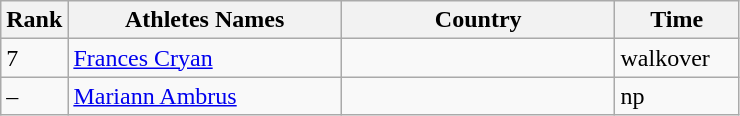<table class="wikitable">
<tr>
<th width=25>Rank</th>
<th width=175>Athletes Names</th>
<th width=175>Country</th>
<th width=75>Time</th>
</tr>
<tr>
<td>7</td>
<td><a href='#'>Frances Cryan</a></td>
<td></td>
<td>walkover</td>
</tr>
<tr>
<td>–</td>
<td><a href='#'>Mariann Ambrus</a></td>
<td></td>
<td>np</td>
</tr>
</table>
